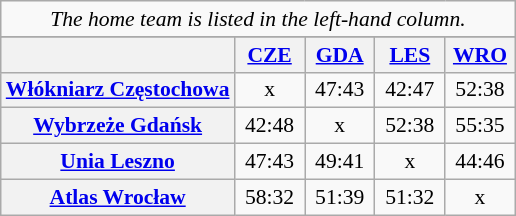<table align="center" cellspacing="0" cellpadding="3" style="background-color: #f9f9f9; font-size: 90%; text-align: center" class="wikitable">
<tr>
<td colspan=5><em>The home team is listed in the left-hand column.</em></td>
</tr>
<tr>
</tr>
<tr style="background:#F0F0F0;">
<th align="left"> </th>
<th width=40px><a href='#'>CZE</a></th>
<th width=40px><a href='#'>GDA</a></th>
<th width=40px><a href='#'>LES</a></th>
<th width=40px><a href='#'>WRO</a></th>
</tr>
<tr>
<th><a href='#'>Włókniarz Częstochowa</a></th>
<td>x</td>
<td>47:43</td>
<td>42:47</td>
<td>52:38</td>
</tr>
<tr>
<th><a href='#'>Wybrzeże Gdańsk</a></th>
<td>42:48</td>
<td>x</td>
<td>52:38</td>
<td>55:35</td>
</tr>
<tr>
<th><a href='#'>Unia Leszno</a></th>
<td>47:43</td>
<td>49:41</td>
<td>x</td>
<td>44:46</td>
</tr>
<tr>
<th><a href='#'>Atlas Wrocław</a></th>
<td>58:32</td>
<td>51:39</td>
<td>51:32</td>
<td>x</td>
</tr>
</table>
